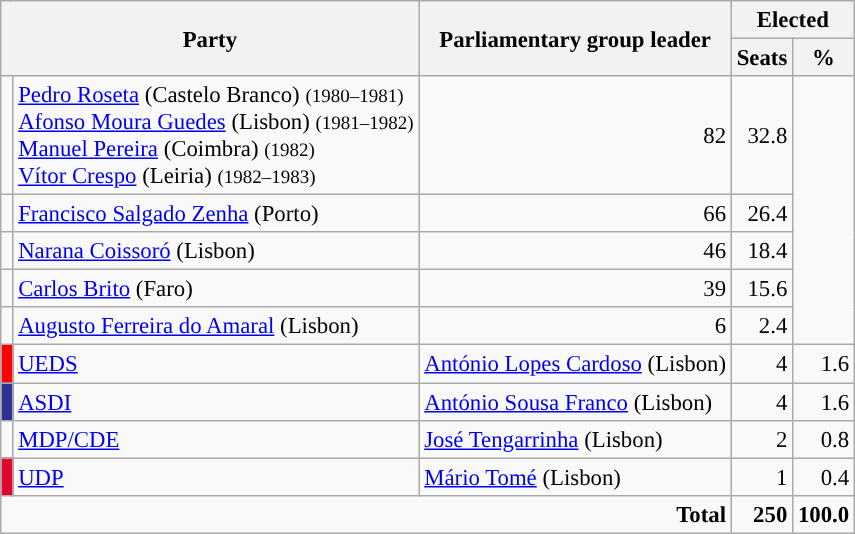<table class="wikitable" style="text-align:right; font-size:95%;">
<tr>
<th colspan="2" rowspan="2">Party</th>
<th rowspan="2">Parliamentary group leader</th>
<th colspan="2">Elected</th>
</tr>
<tr>
<th>Seats</th>
<th>%</th>
</tr>
<tr>
<td></td>
<td align="left"><a href='#'>Pedro Roseta</a> (Castelo Branco) <small>(1980–1981)</small><br><a href='#'>Afonso Moura Guedes</a> (Lisbon) <small>(1981–1982)</small><br><a href='#'>Manuel Pereira</a> (Coimbra) <small>(1982)</small><br><a href='#'>Vítor Crespo</a> (Leiria) <small>(1982–1983)</small></td>
<td align="right">82</td>
<td align="right">32.8</td>
</tr>
<tr>
<td></td>
<td align="left"><a href='#'>Francisco Salgado Zenha</a> (Porto)</td>
<td align="right">66</td>
<td align="right">26.4</td>
</tr>
<tr>
<td></td>
<td align="left"><a href='#'>Narana Coissoró</a> (Lisbon)</td>
<td align="right">46</td>
<td align="right">18.4</td>
</tr>
<tr>
<td></td>
<td align="left"><a href='#'>Carlos Brito</a> (Faro)</td>
<td align="right">39</td>
<td align="right">15.6</td>
</tr>
<tr>
<td></td>
<td align="left"><a href='#'>Augusto Ferreira do Amaral</a> (Lisbon)</td>
<td align="right">6</td>
<td align="right">2.4</td>
</tr>
<tr>
<td style="width:1px; background:red; text-align:center;"></td>
<td style="text-align:left;"><a href='#'>UEDS</a></td>
<td align="left"><a href='#'>António Lopes Cardoso</a> (Lisbon)</td>
<td align="right">4</td>
<td align="right">1.6</td>
</tr>
<tr>
<td style="width:1px; background:#2E3191; text-align:center;"></td>
<td style="text-align:left;"><a href='#'>ASDI</a></td>
<td align="left"><a href='#'>António Sousa Franco</a> (Lisbon)</td>
<td align="right">4</td>
<td align="right">1.6</td>
</tr>
<tr>
<td style="width:1px; background:"></td>
<td style="text-align:left;"><a href='#'>MDP/CDE</a></td>
<td align="left"><a href='#'>José Tengarrinha</a> (Lisbon)</td>
<td align="right">2</td>
<td align="right">0.8</td>
</tr>
<tr>
<td style="background:#E2062C;"></td>
<td style="text-align:left;"><a href='#'>UDP</a></td>
<td align="left"><a href='#'>Mário Tomé</a> (Lisbon)</td>
<td align="right">1</td>
<td align="right">0.4</td>
</tr>
<tr>
<td colspan="3"> <strong>Total</strong></td>
<td align="right"><strong>250</strong></td>
<td align="right"><strong>100.0</strong></td>
</tr>
</table>
